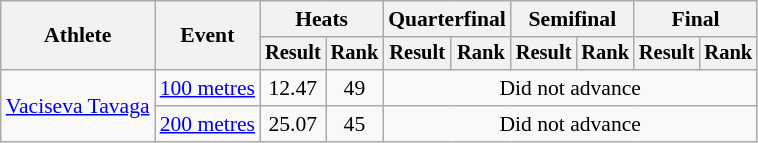<table class="wikitable" style="font-size:90%">
<tr>
<th rowspan="2">Athlete</th>
<th rowspan="2">Event</th>
<th colspan="2">Heats</th>
<th colspan="2">Quarterfinal</th>
<th colspan="2">Semifinal</th>
<th colspan="2">Final</th>
</tr>
<tr style="font-size:95%">
<th>Result</th>
<th>Rank</th>
<th>Result</th>
<th>Rank</th>
<th>Result</th>
<th>Rank</th>
<th>Result</th>
<th>Rank</th>
</tr>
<tr align=center>
<td align=left rowspan=2><a href='#'>Vaciseva Tavaga</a></td>
<td align=left><a href='#'>100 metres</a></td>
<td>12.47</td>
<td>49</td>
<td colspan=6>Did not advance</td>
</tr>
<tr align=center>
<td align=left><a href='#'>200 metres</a></td>
<td>25.07</td>
<td>45</td>
<td colspan=6>Did not advance</td>
</tr>
</table>
